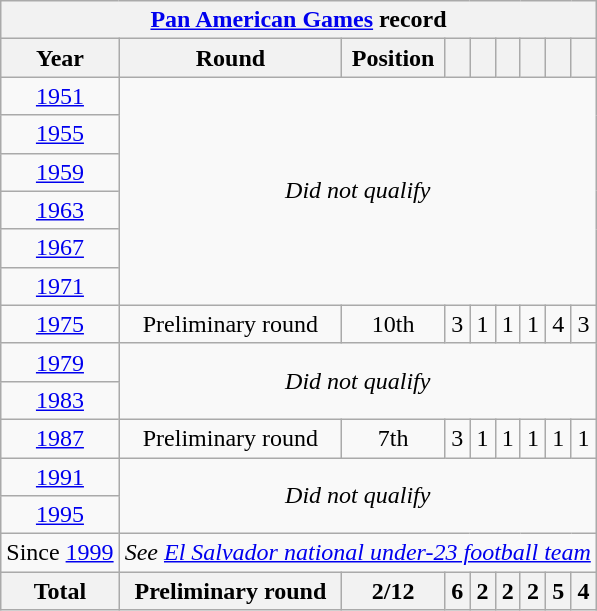<table class="wikitable" style="text-align:center">
<tr>
<th colspan=9><a href='#'>Pan American Games</a> record</th>
</tr>
<tr>
<th>Year</th>
<th>Round</th>
<th>Position</th>
<th></th>
<th></th>
<th></th>
<th></th>
<th></th>
<th></th>
</tr>
<tr>
<td> <a href='#'>1951</a></td>
<td colspan=8 rowspan=6><em>Did not qualify</em></td>
</tr>
<tr>
<td> <a href='#'>1955</a></td>
</tr>
<tr>
<td> <a href='#'>1959</a></td>
</tr>
<tr>
<td> <a href='#'>1963</a></td>
</tr>
<tr>
<td> <a href='#'>1967</a></td>
</tr>
<tr>
<td> <a href='#'>1971</a></td>
</tr>
<tr>
<td> <a href='#'>1975</a></td>
<td>Preliminary round</td>
<td>10th</td>
<td>3</td>
<td>1</td>
<td>1</td>
<td>1</td>
<td>4</td>
<td>3</td>
</tr>
<tr>
<td> <a href='#'>1979</a></td>
<td colspan=8 rowspan=2><em>Did not qualify</em></td>
</tr>
<tr>
<td> <a href='#'>1983</a></td>
</tr>
<tr>
<td> <a href='#'>1987</a></td>
<td>Preliminary round</td>
<td>7th</td>
<td>3</td>
<td>1</td>
<td>1</td>
<td>1</td>
<td>1</td>
<td>1</td>
</tr>
<tr>
<td> <a href='#'>1991</a></td>
<td colspan=8 rowspan=2><em>Did not qualify</em></td>
</tr>
<tr>
<td> <a href='#'>1995</a></td>
</tr>
<tr>
<td>Since <a href='#'>1999</a></td>
<td colspan=8><em>See <a href='#'>El Salvador national under-23 football team</a></em></td>
</tr>
<tr>
<th>Total</th>
<th>Preliminary round</th>
<th>2/12</th>
<th>6</th>
<th>2</th>
<th>2</th>
<th>2</th>
<th>5</th>
<th>4</th>
</tr>
</table>
